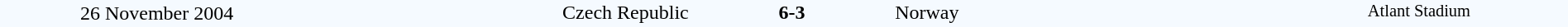<table style="width: 100%; background:#F5FAFF;" cellspacing="0">
<tr>
<td align=center rowspan=3 width=20%>26 November 2004</td>
</tr>
<tr>
<td width=24% align=right>Czech Republic </td>
<td align=center width=13%><strong>6-3</strong></td>
<td width=24%> Norway</td>
<td style=font-size:85% rowspan=3 valign=top align=center>Atlant Stadium</td>
</tr>
<tr style=font-size:85%>
<td align=right valign=top></td>
<td></td>
<td></td>
</tr>
</table>
